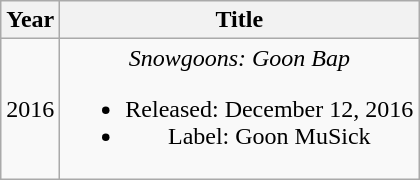<table class="wikitable" style="text-align:center;">
<tr>
<th>Year</th>
<th>Title</th>
</tr>
<tr>
<td>2016</td>
<td><em>Snowgoons: Goon Bap</em><br><ul><li>Released: December 12, 2016</li><li>Label: Goon MuSick</li></ul></td>
</tr>
</table>
